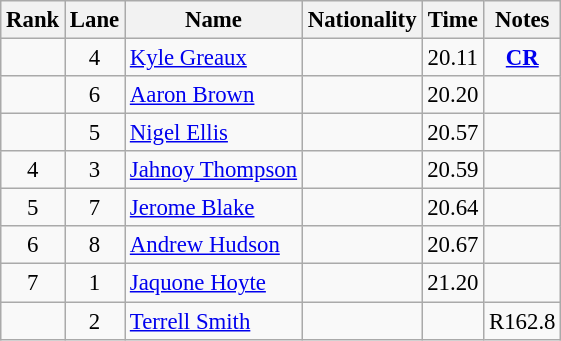<table class="wikitable sortable" style="text-align:center;font-size:95%">
<tr>
<th>Rank</th>
<th>Lane</th>
<th>Name</th>
<th>Nationality</th>
<th>Time</th>
<th>Notes</th>
</tr>
<tr>
<td></td>
<td>4</td>
<td align=left><a href='#'>Kyle Greaux</a></td>
<td align=left></td>
<td>20.11</td>
<td><strong><a href='#'>CR</a></strong></td>
</tr>
<tr>
<td></td>
<td>6</td>
<td align=left><a href='#'>Aaron Brown</a></td>
<td align=left></td>
<td>20.20</td>
<td></td>
</tr>
<tr>
<td></td>
<td>5</td>
<td align=left><a href='#'>Nigel Ellis</a></td>
<td align=left></td>
<td>20.57</td>
<td></td>
</tr>
<tr>
<td>4</td>
<td>3</td>
<td align=left><a href='#'>Jahnoy Thompson</a></td>
<td align=left></td>
<td>20.59</td>
<td></td>
</tr>
<tr>
<td>5</td>
<td>7</td>
<td align=left><a href='#'>Jerome Blake</a></td>
<td align=left></td>
<td>20.64</td>
<td></td>
</tr>
<tr>
<td>6</td>
<td>8</td>
<td align=left><a href='#'>Andrew Hudson</a></td>
<td align=left></td>
<td>20.67</td>
<td></td>
</tr>
<tr>
<td>7</td>
<td>1</td>
<td align=left><a href='#'>Jaquone Hoyte</a></td>
<td align=left></td>
<td>21.20</td>
<td></td>
</tr>
<tr>
<td></td>
<td>2</td>
<td align=left><a href='#'>Terrell Smith</a></td>
<td align=left></td>
<td></td>
<td>R162.8</td>
</tr>
</table>
